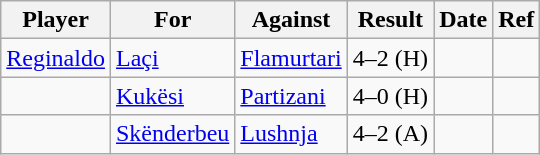<table class="wikitable">
<tr>
<th>Player</th>
<th>For</th>
<th>Against</th>
<th style="text-align:center">Result</th>
<th>Date</th>
<th>Ref</th>
</tr>
<tr>
<td> <a href='#'>Reginaldo</a></td>
<td><a href='#'>Laçi</a></td>
<td><a href='#'>Flamurtari</a></td>
<td>4–2 (H)</td>
<td></td>
<td></td>
</tr>
<tr>
<td> </td>
<td><a href='#'>Kukësi</a></td>
<td><a href='#'>Partizani</a></td>
<td>4–0 (H)</td>
<td></td>
<td></td>
</tr>
<tr>
<td> </td>
<td><a href='#'>Skënderbeu</a></td>
<td><a href='#'>Lushnja</a></td>
<td>4–2 (A)</td>
<td></td>
<td></td>
</tr>
</table>
